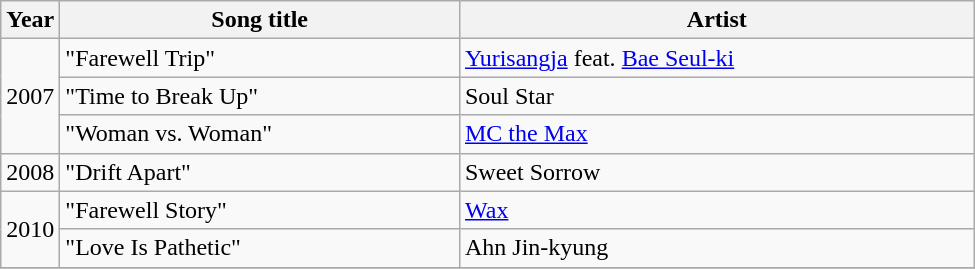<table class="wikitable" style="width:650px">
<tr>
<th width=10>Year</th>
<th>Song title</th>
<th>Artist</th>
</tr>
<tr>
<td rowspan=3>2007</td>
<td>"Farewell Trip" </td>
<td><a href='#'>Yurisangja</a> feat. <a href='#'>Bae Seul-ki</a></td>
</tr>
<tr>
<td>"Time to Break Up" </td>
<td>Soul Star</td>
</tr>
<tr>
<td>"Woman vs. Woman" </td>
<td><a href='#'>MC the Max</a></td>
</tr>
<tr>
<td>2008</td>
<td>"Drift Apart" </td>
<td>Sweet Sorrow</td>
</tr>
<tr>
<td rowspan=2>2010</td>
<td>"Farewell Story" </td>
<td><a href='#'>Wax</a></td>
</tr>
<tr>
<td>"Love Is Pathetic" </td>
<td>Ahn Jin-kyung</td>
</tr>
<tr>
</tr>
</table>
